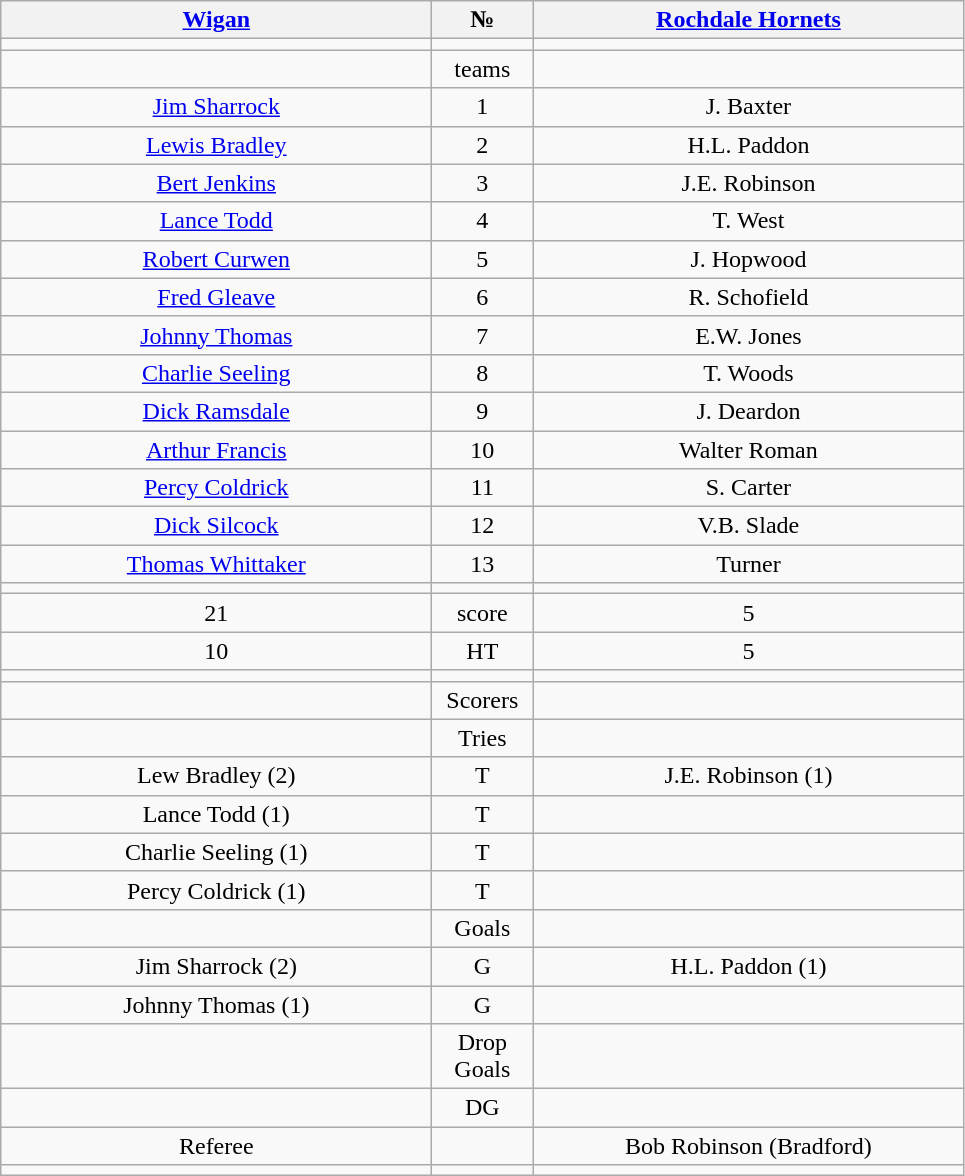<table class="wikitable" style="text-align:center;">
<tr>
<th width=280 abbr="Wigan"><a href='#'>Wigan</a></th>
<th width=60 abbr="Number">№</th>
<th width=280 abbr="Rochdale H"><a href='#'>Rochdale Hornets</a></th>
</tr>
<tr>
<td></td>
<td></td>
<td></td>
</tr>
<tr>
<td></td>
<td>teams</td>
<td></td>
</tr>
<tr>
<td><a href='#'>Jim Sharrock</a></td>
<td>1</td>
<td>J. Baxter</td>
</tr>
<tr>
<td><a href='#'>Lewis Bradley</a></td>
<td>2</td>
<td>H.L. Paddon</td>
</tr>
<tr>
<td><a href='#'>Bert Jenkins</a></td>
<td>3</td>
<td>J.E. Robinson</td>
</tr>
<tr>
<td><a href='#'>Lance Todd</a></td>
<td>4</td>
<td>T. West</td>
</tr>
<tr>
<td><a href='#'>Robert Curwen</a></td>
<td>5</td>
<td>J. Hopwood</td>
</tr>
<tr>
<td><a href='#'>Fred Gleave</a></td>
<td>6</td>
<td>R. Schofield</td>
</tr>
<tr>
<td><a href='#'>Johnny Thomas</a></td>
<td>7</td>
<td>E.W. Jones</td>
</tr>
<tr>
<td><a href='#'>Charlie Seeling</a></td>
<td>8</td>
<td>T. Woods</td>
</tr>
<tr>
<td><a href='#'>Dick Ramsdale</a></td>
<td>9</td>
<td>J. Deardon</td>
</tr>
<tr>
<td><a href='#'>Arthur Francis</a></td>
<td>10</td>
<td>Walter Roman</td>
</tr>
<tr>
<td><a href='#'>Percy Coldrick</a></td>
<td>11</td>
<td>S. Carter</td>
</tr>
<tr>
<td><a href='#'>Dick Silcock</a></td>
<td>12</td>
<td>V.B. Slade</td>
</tr>
<tr>
<td><a href='#'>Thomas Whittaker</a></td>
<td>13</td>
<td>Turner</td>
</tr>
<tr>
<td></td>
<td></td>
<td></td>
</tr>
<tr>
<td>21</td>
<td>score</td>
<td>5</td>
</tr>
<tr>
<td>10</td>
<td>HT</td>
<td>5</td>
</tr>
<tr>
<td></td>
<td></td>
<td></td>
</tr>
<tr>
<td></td>
<td>Scorers</td>
<td></td>
</tr>
<tr>
<td></td>
<td>Tries</td>
<td></td>
</tr>
<tr>
<td>Lew Bradley (2)</td>
<td>T</td>
<td>J.E. Robinson (1)</td>
</tr>
<tr>
<td>Lance Todd (1)</td>
<td>T</td>
<td></td>
</tr>
<tr>
<td>Charlie Seeling (1)</td>
<td>T</td>
<td></td>
</tr>
<tr>
<td>Percy Coldrick (1)</td>
<td>T</td>
<td></td>
</tr>
<tr>
<td></td>
<td>Goals</td>
<td></td>
</tr>
<tr>
<td>Jim Sharrock (2)</td>
<td>G</td>
<td>H.L. Paddon (1)</td>
</tr>
<tr>
<td>Johnny Thomas (1)</td>
<td>G</td>
<td></td>
</tr>
<tr>
<td></td>
<td>Drop Goals</td>
<td></td>
</tr>
<tr>
<td></td>
<td>DG</td>
<td></td>
</tr>
<tr>
<td>Referee</td>
<td></td>
<td ()>Bob Robinson (Bradford)</td>
</tr>
<tr>
<td></td>
<td></td>
<td></td>
</tr>
</table>
